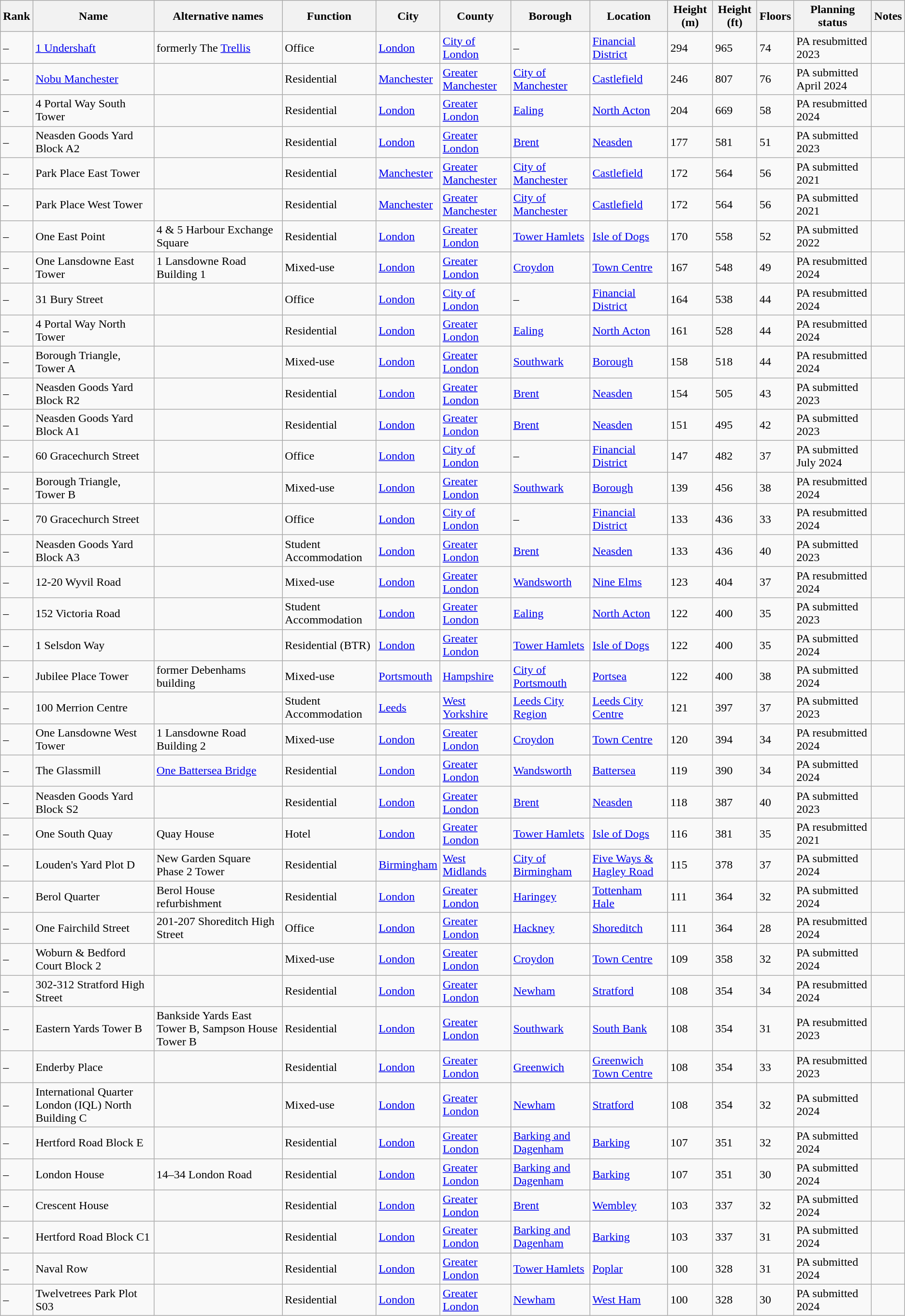<table class="wikitable sortable">
<tr>
<th>Rank<br></th>
<th>Name<br></th>
<th class="unsortable">Alternative names<br></th>
<th>Function<br></th>
<th>City<br></th>
<th>County<br></th>
<th>Borough<br></th>
<th>Location<br></th>
<th>Height (m)<br></th>
<th>Height (ft)<br></th>
<th>Floors<br></th>
<th>Planning status<br></th>
<th class="unsortable">Notes</th>
</tr>
<tr>
<td>–</td>
<td><a href='#'>1 Undershaft</a></td>
<td>formerly The <a href='#'>Trellis</a></td>
<td>Office</td>
<td><a href='#'>London</a></td>
<td><a href='#'>City of London</a></td>
<td>–</td>
<td><a href='#'>Financial District</a></td>
<td>294</td>
<td>965</td>
<td>74</td>
<td>PA resubmitted 2023</td>
<td></td>
</tr>
<tr>
<td>–</td>
<td><a href='#'>Nobu Manchester</a></td>
<td></td>
<td>Residential</td>
<td><a href='#'>Manchester</a></td>
<td><a href='#'>Greater Manchester</a></td>
<td><a href='#'>City of Manchester</a></td>
<td><a href='#'>Castlefield</a></td>
<td>246</td>
<td>807</td>
<td>76</td>
<td>PA submitted April 2024</td>
<td></td>
</tr>
<tr>
<td>–</td>
<td>4 Portal Way South Tower</td>
<td></td>
<td>Residential</td>
<td><a href='#'>London</a></td>
<td><a href='#'>Greater London</a></td>
<td><a href='#'>Ealing</a></td>
<td><a href='#'>North Acton</a></td>
<td>204</td>
<td>669</td>
<td>58</td>
<td>PA resubmitted 2024</td>
<td></td>
</tr>
<tr>
<td>–</td>
<td>Neasden Goods Yard Block A2</td>
<td></td>
<td>Residential</td>
<td><a href='#'>London</a></td>
<td><a href='#'>Greater London</a></td>
<td><a href='#'>Brent</a></td>
<td><a href='#'>Neasden</a></td>
<td>177</td>
<td>581</td>
<td>51</td>
<td>PA submitted 2023</td>
<td></td>
</tr>
<tr>
<td>–</td>
<td>Park Place East Tower</td>
<td></td>
<td>Residential</td>
<td><a href='#'>Manchester</a></td>
<td><a href='#'>Greater Manchester</a></td>
<td><a href='#'>City of Manchester</a></td>
<td><a href='#'>Castlefield</a></td>
<td>172</td>
<td>564</td>
<td>56</td>
<td>PA submitted 2021</td>
<td></td>
</tr>
<tr>
<td>–</td>
<td>Park Place West Tower</td>
<td></td>
<td>Residential</td>
<td><a href='#'>Manchester</a></td>
<td><a href='#'>Greater Manchester</a></td>
<td><a href='#'>City of Manchester</a></td>
<td><a href='#'>Castlefield</a></td>
<td>172</td>
<td>564</td>
<td>56</td>
<td>PA submitted 2021</td>
<td></td>
</tr>
<tr>
<td>–</td>
<td>One East Point</td>
<td>4 & 5 Harbour Exchange Square</td>
<td>Residential</td>
<td><a href='#'>London</a></td>
<td><a href='#'>Greater London</a></td>
<td><a href='#'>Tower Hamlets</a></td>
<td><a href='#'>Isle of Dogs</a></td>
<td>170</td>
<td>558</td>
<td>52</td>
<td>PA submitted 2022</td>
<td></td>
</tr>
<tr>
<td>–</td>
<td>One Lansdowne East Tower</td>
<td>1 Lansdowne Road Building 1</td>
<td>Mixed-use</td>
<td><a href='#'>London</a></td>
<td><a href='#'>Greater London</a></td>
<td><a href='#'>Croydon</a></td>
<td><a href='#'>Town Centre</a></td>
<td>167</td>
<td>548</td>
<td>49</td>
<td>PA resubmitted 2024</td>
<td></td>
</tr>
<tr>
<td>–</td>
<td>31 Bury Street</td>
<td></td>
<td>Office</td>
<td><a href='#'>London</a></td>
<td><a href='#'>City of London</a></td>
<td>–</td>
<td><a href='#'>Financial District</a></td>
<td>164</td>
<td>538</td>
<td>44</td>
<td>PA resubmitted 2024</td>
<td></td>
</tr>
<tr>
<td>–</td>
<td>4 Portal Way North Tower</td>
<td></td>
<td>Residential</td>
<td><a href='#'>London</a></td>
<td><a href='#'>Greater London</a></td>
<td><a href='#'>Ealing</a></td>
<td><a href='#'>North Acton</a></td>
<td>161</td>
<td>528</td>
<td>44</td>
<td>PA resubmitted 2024</td>
<td></td>
</tr>
<tr>
<td>–</td>
<td>Borough Triangle, Tower A</td>
<td></td>
<td>Mixed-use</td>
<td><a href='#'>London</a></td>
<td><a href='#'>Greater London</a></td>
<td><a href='#'>Southwark</a></td>
<td><a href='#'>Borough</a></td>
<td>158</td>
<td>518</td>
<td>44</td>
<td>PA resubmitted 2024</td>
<td></td>
</tr>
<tr>
<td>–</td>
<td>Neasden Goods Yard Block R2</td>
<td></td>
<td>Residential</td>
<td><a href='#'>London</a></td>
<td><a href='#'>Greater London</a></td>
<td><a href='#'>Brent</a></td>
<td><a href='#'>Neasden</a></td>
<td>154</td>
<td>505</td>
<td>43</td>
<td>PA submitted 2023</td>
<td></td>
</tr>
<tr>
<td>–</td>
<td>Neasden Goods Yard Block A1</td>
<td></td>
<td>Residential</td>
<td><a href='#'>London</a></td>
<td><a href='#'>Greater London</a></td>
<td><a href='#'>Brent</a></td>
<td><a href='#'>Neasden</a></td>
<td>151</td>
<td>495</td>
<td>42</td>
<td>PA submitted 2023</td>
<td></td>
</tr>
<tr>
<td>–</td>
<td>60 Gracechurch Street</td>
<td></td>
<td>Office</td>
<td><a href='#'>London</a></td>
<td><a href='#'>City of London</a></td>
<td>–</td>
<td><a href='#'>Financial District</a></td>
<td>147</td>
<td>482</td>
<td>37</td>
<td>PA submitted July 2024</td>
<td></td>
</tr>
<tr>
<td>–</td>
<td>Borough Triangle, Tower B</td>
<td></td>
<td>Mixed-use</td>
<td><a href='#'>London</a></td>
<td><a href='#'>Greater London</a></td>
<td><a href='#'>Southwark</a></td>
<td><a href='#'>Borough</a></td>
<td>139</td>
<td>456</td>
<td>38</td>
<td>PA resubmitted 2024</td>
<td></td>
</tr>
<tr>
<td>–</td>
<td>70 Gracechurch Street</td>
<td></td>
<td>Office</td>
<td><a href='#'>London</a></td>
<td><a href='#'>City of London</a></td>
<td>–</td>
<td><a href='#'>Financial District</a></td>
<td>133</td>
<td>436</td>
<td>33</td>
<td>PA resubmitted 2024</td>
<td><br></td>
</tr>
<tr>
<td>–</td>
<td>Neasden Goods Yard Block A3</td>
<td></td>
<td>Student Accommodation</td>
<td><a href='#'>London</a></td>
<td><a href='#'>Greater London</a></td>
<td><a href='#'>Brent</a></td>
<td><a href='#'>Neasden</a></td>
<td>133</td>
<td>436</td>
<td>40</td>
<td>PA submitted 2023</td>
<td></td>
</tr>
<tr>
<td>–</td>
<td>12-20 Wyvil Road</td>
<td></td>
<td>Mixed-use</td>
<td><a href='#'>London</a></td>
<td><a href='#'>Greater London</a></td>
<td><a href='#'>Wandsworth</a></td>
<td><a href='#'>Nine Elms</a></td>
<td>123</td>
<td>404</td>
<td>37</td>
<td>PA resubmitted 2024</td>
<td></td>
</tr>
<tr>
<td>–</td>
<td>152 Victoria Road</td>
<td></td>
<td>Student Accommodation</td>
<td><a href='#'>London</a></td>
<td><a href='#'>Greater London</a></td>
<td><a href='#'>Ealing</a></td>
<td><a href='#'>North Acton</a></td>
<td>122</td>
<td>400</td>
<td>35</td>
<td>PA submitted 2023</td>
<td></td>
</tr>
<tr>
<td>–</td>
<td>1 Selsdon Way</td>
<td></td>
<td>Residential (BTR)</td>
<td><a href='#'>London</a></td>
<td><a href='#'>Greater London</a></td>
<td><a href='#'>Tower Hamlets</a></td>
<td><a href='#'>Isle of Dogs</a></td>
<td>122</td>
<td>400</td>
<td>35</td>
<td>PA submitted 2024</td>
<td></td>
</tr>
<tr>
<td>–</td>
<td>Jubilee Place Tower</td>
<td>former Debenhams building</td>
<td>Mixed-use</td>
<td><a href='#'>Portsmouth</a></td>
<td><a href='#'>Hampshire</a></td>
<td><a href='#'>City of Portsmouth</a></td>
<td><a href='#'>Portsea</a></td>
<td>122</td>
<td>400</td>
<td>38</td>
<td>PA submitted 2024</td>
<td></td>
</tr>
<tr>
<td>–</td>
<td>100 Merrion Centre</td>
<td></td>
<td>Student Accommodation</td>
<td><a href='#'>Leeds</a></td>
<td><a href='#'>West Yorkshire</a></td>
<td><a href='#'>Leeds City Region</a></td>
<td><a href='#'>Leeds City Centre</a></td>
<td>121</td>
<td>397</td>
<td>37</td>
<td>PA submitted 2023</td>
<td></td>
</tr>
<tr>
<td>–</td>
<td>One Lansdowne West Tower</td>
<td>1 Lansdowne Road Building 2</td>
<td>Mixed-use</td>
<td><a href='#'>London</a></td>
<td><a href='#'>Greater London</a></td>
<td><a href='#'>Croydon</a></td>
<td><a href='#'>Town Centre</a></td>
<td>120</td>
<td>394</td>
<td>34</td>
<td>PA resubmitted 2024</td>
<td></td>
</tr>
<tr>
<td>–</td>
<td>The Glassmill</td>
<td><a href='#'>One Battersea Bridge</a></td>
<td>Residential</td>
<td><a href='#'>London</a></td>
<td><a href='#'>Greater London</a></td>
<td><a href='#'>Wandsworth</a></td>
<td><a href='#'>Battersea</a></td>
<td>119</td>
<td>390</td>
<td>34</td>
<td>PA submitted 2024</td>
<td></td>
</tr>
<tr>
<td>–</td>
<td>Neasden Goods Yard Block S2</td>
<td></td>
<td>Residential</td>
<td><a href='#'>London</a></td>
<td><a href='#'>Greater London</a></td>
<td><a href='#'>Brent</a></td>
<td><a href='#'>Neasden</a></td>
<td>118</td>
<td>387</td>
<td>40</td>
<td>PA submitted 2023</td>
<td></td>
</tr>
<tr>
<td>–</td>
<td>One South Quay</td>
<td>Quay House</td>
<td>Hotel</td>
<td><a href='#'>London</a></td>
<td><a href='#'>Greater London</a></td>
<td><a href='#'>Tower Hamlets</a></td>
<td><a href='#'>Isle of Dogs</a></td>
<td>116</td>
<td>381</td>
<td>35</td>
<td>PA resubmitted 2021</td>
<td></td>
</tr>
<tr>
<td>–</td>
<td>Louden's Yard Plot D</td>
<td>New Garden Square Phase 2 Tower</td>
<td>Residential</td>
<td><a href='#'>Birmingham</a></td>
<td><a href='#'>West Midlands</a></td>
<td><a href='#'>City of Birmingham</a></td>
<td><a href='#'>Five Ways & Hagley Road</a></td>
<td>115</td>
<td>378</td>
<td>37</td>
<td>PA submitted 2024</td>
<td></td>
</tr>
<tr>
<td>–</td>
<td>Berol Quarter</td>
<td>Berol House refurbishment</td>
<td>Residential</td>
<td><a href='#'>London</a></td>
<td><a href='#'>Greater London</a></td>
<td><a href='#'>Haringey</a></td>
<td><a href='#'>Tottenham Hale</a></td>
<td>111</td>
<td>364</td>
<td>32</td>
<td>PA submitted 2024</td>
<td></td>
</tr>
<tr>
<td>–</td>
<td>One Fairchild Street</td>
<td>201-207 Shoreditch High Street</td>
<td>Office</td>
<td><a href='#'>London</a></td>
<td><a href='#'>Greater London</a></td>
<td><a href='#'>Hackney</a></td>
<td><a href='#'>Shoreditch</a></td>
<td>111</td>
<td>364</td>
<td>28</td>
<td>PA resubmitted 2024</td>
<td></td>
</tr>
<tr>
<td>–</td>
<td>Woburn & Bedford Court Block 2</td>
<td></td>
<td>Mixed-use</td>
<td><a href='#'>London</a></td>
<td><a href='#'>Greater London</a></td>
<td><a href='#'>Croydon</a></td>
<td><a href='#'>Town Centre</a></td>
<td>109</td>
<td>358</td>
<td>32</td>
<td>PA submitted 2024</td>
<td></td>
</tr>
<tr>
<td>–</td>
<td>302-312 Stratford High Street</td>
<td></td>
<td>Residential</td>
<td><a href='#'>London</a></td>
<td><a href='#'>Greater London</a></td>
<td><a href='#'>Newham</a></td>
<td><a href='#'>Stratford</a></td>
<td>108</td>
<td>354</td>
<td>34</td>
<td>PA resubmitted 2024</td>
<td></td>
</tr>
<tr>
<td>–</td>
<td>Eastern Yards Tower B</td>
<td>Bankside Yards East Tower B, Sampson House Tower B</td>
<td>Residential</td>
<td><a href='#'>London</a></td>
<td><a href='#'>Greater London</a></td>
<td><a href='#'>Southwark</a></td>
<td><a href='#'>South Bank</a></td>
<td>108</td>
<td>354</td>
<td>31</td>
<td>PA resubmitted 2023</td>
<td><br></td>
</tr>
<tr>
<td>–</td>
<td>Enderby Place</td>
<td></td>
<td>Residential</td>
<td><a href='#'>London</a></td>
<td><a href='#'>Greater London</a></td>
<td><a href='#'>Greenwich</a></td>
<td><a href='#'>Greenwich Town Centre</a></td>
<td>108</td>
<td>354</td>
<td>33</td>
<td>PA resubmitted 2023</td>
<td></td>
</tr>
<tr>
<td>–</td>
<td>International Quarter London (IQL) North Building C</td>
<td></td>
<td>Mixed-use</td>
<td><a href='#'>London</a></td>
<td><a href='#'>Greater London</a></td>
<td><a href='#'>Newham</a></td>
<td><a href='#'>Stratford</a></td>
<td>108</td>
<td>354</td>
<td>32</td>
<td>PA submitted 2024</td>
<td></td>
</tr>
<tr>
<td>–</td>
<td>Hertford Road Block E</td>
<td></td>
<td>Residential</td>
<td><a href='#'>London</a></td>
<td><a href='#'>Greater London</a></td>
<td><a href='#'>Barking and Dagenham</a></td>
<td><a href='#'>Barking</a></td>
<td>107</td>
<td>351</td>
<td>32</td>
<td>PA submitted 2024</td>
<td></td>
</tr>
<tr>
<td>–</td>
<td>London House</td>
<td>14–34 London Road</td>
<td>Residential</td>
<td><a href='#'>London</a></td>
<td><a href='#'>Greater London</a></td>
<td><a href='#'>Barking and Dagenham</a></td>
<td><a href='#'>Barking</a></td>
<td>107</td>
<td>351</td>
<td>30</td>
<td>PA submitted 2024</td>
<td></td>
</tr>
<tr>
<td>–</td>
<td>Crescent House</td>
<td></td>
<td>Residential</td>
<td><a href='#'>London</a></td>
<td><a href='#'>Greater London</a></td>
<td><a href='#'>Brent</a></td>
<td><a href='#'>Wembley</a></td>
<td>103</td>
<td>337</td>
<td>32</td>
<td>PA submitted 2024</td>
<td></td>
</tr>
<tr>
<td>–</td>
<td>Hertford Road Block C1</td>
<td></td>
<td>Residential</td>
<td><a href='#'>London</a></td>
<td><a href='#'>Greater London</a></td>
<td><a href='#'>Barking and Dagenham</a></td>
<td><a href='#'>Barking</a></td>
<td>103</td>
<td>337</td>
<td>31</td>
<td>PA submitted 2024</td>
<td></td>
</tr>
<tr>
<td>–</td>
<td>Naval Row</td>
<td></td>
<td>Residential</td>
<td><a href='#'>London</a></td>
<td><a href='#'>Greater London</a></td>
<td><a href='#'>Tower Hamlets</a></td>
<td><a href='#'>Poplar</a></td>
<td>100</td>
<td>328</td>
<td>31</td>
<td>PA submitted 2024</td>
<td></td>
</tr>
<tr>
<td>–</td>
<td>Twelvetrees Park Plot S03</td>
<td></td>
<td>Residential</td>
<td><a href='#'>London</a></td>
<td><a href='#'>Greater London</a></td>
<td><a href='#'>Newham</a></td>
<td><a href='#'>West Ham</a></td>
<td>100</td>
<td>328</td>
<td>30</td>
<td>PA submitted 2024</td>
<td></td>
</tr>
</table>
